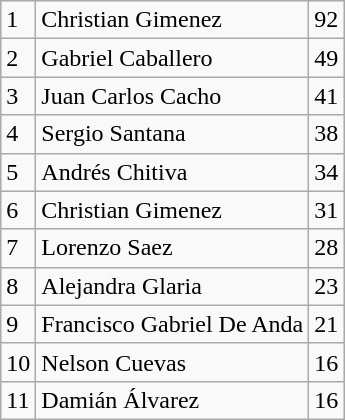<table class="wikitable" border="1">
<tr>
<td>1</td>
<td>Christian Gimenez</td>
<td>92</td>
</tr>
<tr>
<td>2</td>
<td>Gabriel Caballero</td>
<td>49</td>
</tr>
<tr>
<td>3</td>
<td>Juan Carlos Cacho</td>
<td>41</td>
</tr>
<tr>
<td>4</td>
<td>Sergio Santana</td>
<td>38</td>
</tr>
<tr>
<td>5</td>
<td>Andrés Chitiva</td>
<td>34</td>
</tr>
<tr>
<td>6</td>
<td>Christian Gimenez</td>
<td>31</td>
</tr>
<tr>
<td>7</td>
<td>Lorenzo Saez</td>
<td>28</td>
</tr>
<tr>
<td>8</td>
<td>Alejandra Glaria</td>
<td>23</td>
</tr>
<tr>
<td>9</td>
<td>Francisco Gabriel De Anda</td>
<td>21</td>
</tr>
<tr>
<td>10</td>
<td>Nelson Cuevas</td>
<td>16</td>
</tr>
<tr>
<td>11</td>
<td>Damián Álvarez</td>
<td>16</td>
</tr>
</table>
